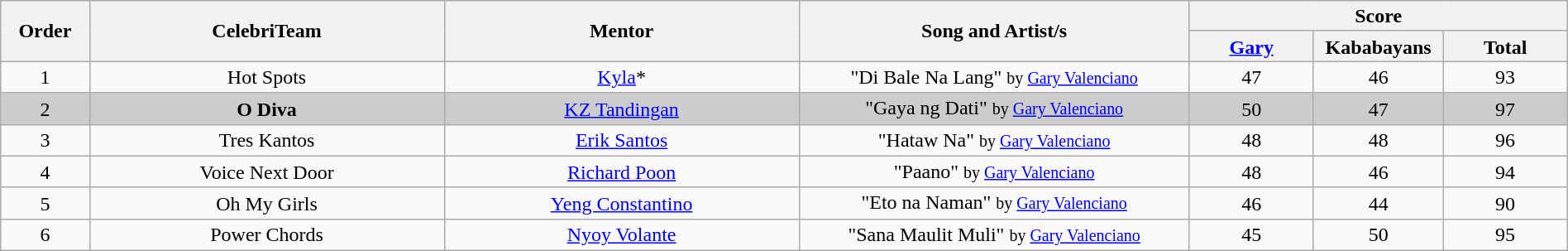<table class="wikitable" style="text-align:center; line-height:17px; width:100%;">
<tr>
<th rowspan="2" scope="col" width="05%">Order</th>
<th rowspan="2" scope="col" width="20%">CelebriTeam</th>
<th rowspan="2" scope="col" width="20%">Mentor</th>
<th rowspan="2" scope="col" width="22%">Song and Artist/s</th>
<th colspan="3" scope="col" width="28%">Score</th>
</tr>
<tr>
<th width="07%"><a href='#'>Gary</a></th>
<th width="07%">Kababayans</th>
<th width="07%">Total</th>
</tr>
<tr style="background:;">
<td>1</td>
<td>Hot Spots</td>
<td><a href='#'>Kyla</a>*</td>
<td>"Di Bale Na Lang" <small>by <a href='#'>Gary Valenciano</a></small></td>
<td>47</td>
<td>46</td>
<td>93</td>
</tr>
<tr style="background:#CCCCCC;">
<td>2</td>
<td><strong>O Diva</strong></td>
<td><a href='#'>KZ Tandingan</a></td>
<td>"Gaya ng Dati" <small>by <a href='#'>Gary Valenciano</a></small></td>
<td>50</td>
<td>47</td>
<td>97</td>
</tr>
<tr>
<td>3</td>
<td>Tres Kantos</td>
<td><a href='#'>Erik Santos</a></td>
<td>"Hataw Na" <small>by <a href='#'>Gary Valenciano</a></small></td>
<td>48</td>
<td>48</td>
<td>96</td>
</tr>
<tr>
<td>4</td>
<td>Voice Next Door</td>
<td><a href='#'>Richard Poon</a></td>
<td>"Paano" <small>by <a href='#'>Gary Valenciano</a></small></td>
<td>48</td>
<td>46</td>
<td>94</td>
</tr>
<tr>
<td>5</td>
<td>Oh My Girls</td>
<td><a href='#'>Yeng Constantino</a></td>
<td>"Eto na Naman" <small>by <a href='#'>Gary Valenciano</a></small></td>
<td>46</td>
<td>44</td>
<td>90</td>
</tr>
<tr>
<td>6</td>
<td>Power Chords</td>
<td><a href='#'>Nyoy Volante</a></td>
<td>"Sana Maulit Muli" <small>by <a href='#'>Gary Valenciano</a></small></td>
<td>45</td>
<td>50</td>
<td>95</td>
</tr>
</table>
